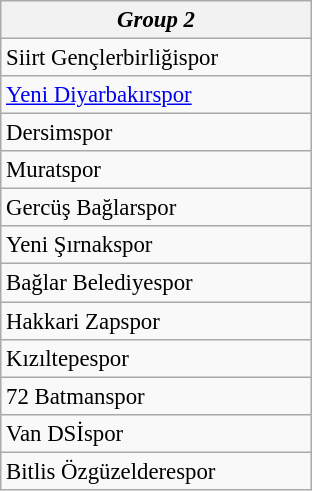<table class="wikitable collapsible collapsed" style="font-size:95%;">
<tr>
<th colspan="1" width="200"><em>Group 2</em></th>
</tr>
<tr>
<td>Siirt Gençlerbirliğispor</td>
</tr>
<tr>
<td><a href='#'>Yeni Diyarbakırspor</a></td>
</tr>
<tr>
<td>Dersimspor</td>
</tr>
<tr>
<td>Muratspor</td>
</tr>
<tr>
<td>Gercüş Bağlarspor</td>
</tr>
<tr>
<td>Yeni Şırnakspor</td>
</tr>
<tr>
<td>Bağlar Belediyespor</td>
</tr>
<tr>
<td>Hakkari Zapspor</td>
</tr>
<tr>
<td>Kızıltepespor</td>
</tr>
<tr>
<td>72 Batmanspor</td>
</tr>
<tr>
<td>Van DSİspor</td>
</tr>
<tr>
<td>Bitlis Özgüzelderespor</td>
</tr>
</table>
